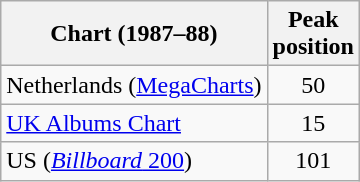<table class="wikitable sortable">
<tr>
<th>Chart (1987–88)</th>
<th>Peak<br>position</th>
</tr>
<tr>
<td>Netherlands (<a href='#'>MegaCharts</a>)</td>
<td style="text-align:center;">50</td>
</tr>
<tr>
<td><a href='#'>UK Albums Chart</a></td>
<td style="text-align:center;">15</td>
</tr>
<tr>
<td>US (<a href='#'><em>Billboard</em> 200</a>)</td>
<td style="text-align:center;">101</td>
</tr>
</table>
